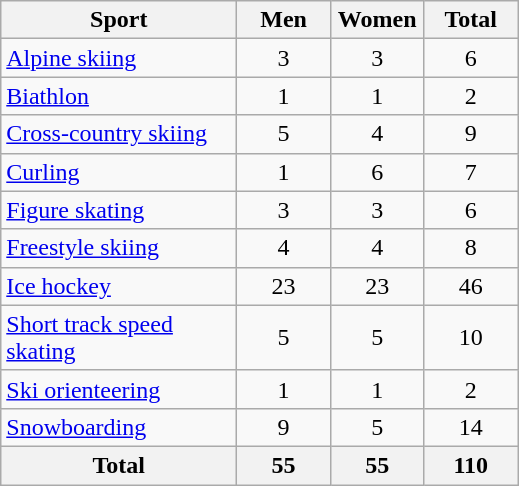<table class="wikitable sortable" style="text-align:center">
<tr>
<th width=150>Sport</th>
<th width=55>Men</th>
<th width=55>Women</th>
<th width=55>Total</th>
</tr>
<tr>
<td align=left><a href='#'>Alpine skiing</a></td>
<td>3</td>
<td>3</td>
<td>6</td>
</tr>
<tr>
<td align=left><a href='#'>Biathlon</a></td>
<td>1</td>
<td>1</td>
<td>2</td>
</tr>
<tr>
<td align=left><a href='#'>Cross-country skiing</a></td>
<td>5</td>
<td>4</td>
<td>9</td>
</tr>
<tr>
<td align=left><a href='#'>Curling</a></td>
<td>1</td>
<td>6</td>
<td>7</td>
</tr>
<tr>
<td align=left><a href='#'>Figure skating</a></td>
<td>3</td>
<td>3</td>
<td>6</td>
</tr>
<tr>
<td align=left><a href='#'>Freestyle skiing</a></td>
<td>4</td>
<td>4</td>
<td>8</td>
</tr>
<tr>
<td align=left><a href='#'>Ice hockey</a></td>
<td>23</td>
<td>23</td>
<td>46</td>
</tr>
<tr>
<td align=left><a href='#'>Short track speed skating</a></td>
<td>5</td>
<td>5</td>
<td>10</td>
</tr>
<tr>
<td align=left><a href='#'>Ski orienteering</a></td>
<td>1</td>
<td>1</td>
<td>2</td>
</tr>
<tr>
<td align=left><a href='#'>Snowboarding</a></td>
<td>9</td>
<td>5</td>
<td>14</td>
</tr>
<tr>
<th>Total</th>
<th>55</th>
<th>55</th>
<th>110</th>
</tr>
</table>
